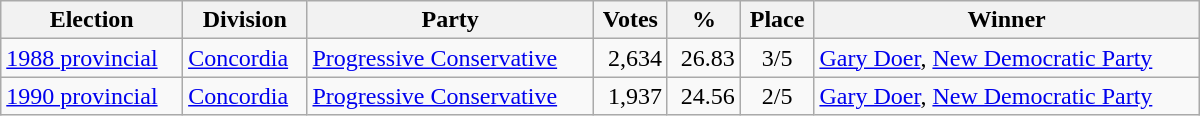<table class="wikitable" width="800">
<tr>
<th align="left">Election</th>
<th align="left">Division</th>
<th align="left">Party</th>
<th align="right">Votes</th>
<th align="right">%</th>
<th align="center">Place</th>
<th align="center">Winner</th>
</tr>
<tr>
<td align="left"><a href='#'>1988 provincial</a></td>
<td align="left"><a href='#'>Concordia</a></td>
<td align="left"><a href='#'>Progressive Conservative</a></td>
<td align="right">2,634</td>
<td align="right">26.83</td>
<td align="center">3/5</td>
<td align="left"><a href='#'>Gary Doer</a>, <a href='#'>New Democratic Party</a></td>
</tr>
<tr>
<td align="left"><a href='#'>1990 provincial</a></td>
<td align="left"><a href='#'>Concordia</a></td>
<td align="left"><a href='#'>Progressive Conservative</a></td>
<td align="right">1,937</td>
<td align="right">24.56</td>
<td align="center">2/5</td>
<td align="left"><a href='#'>Gary Doer</a>, <a href='#'>New Democratic Party</a></td>
</tr>
</table>
